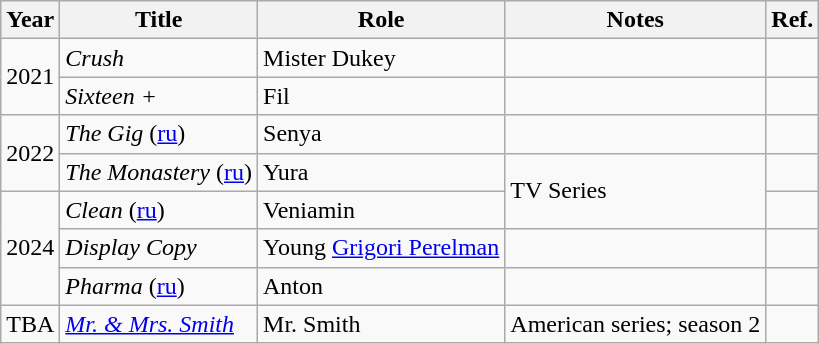<table class="wikitable sortable">
<tr>
<th>Year</th>
<th>Title</th>
<th>Role</th>
<th>Notes</th>
<th>Ref.</th>
</tr>
<tr>
<td rowspan="2">2021</td>
<td><em>Crush</em></td>
<td>Mister Dukey</td>
<td></td>
<td></td>
</tr>
<tr>
<td><em>Sixteen +</em></td>
<td>Fil</td>
<td></td>
<td></td>
</tr>
<tr>
<td rowspan="2">2022</td>
<td><em>The Gig</em> (<a href='#'>ru</a>)</td>
<td>Senya</td>
<td></td>
<td></td>
</tr>
<tr>
<td><em>The Monastery</em> (<a href='#'>ru</a>)</td>
<td>Yura</td>
<td rowspan="2">TV Series</td>
<td></td>
</tr>
<tr>
<td rowspan="3">2024</td>
<td><em>Clean</em> (<a href='#'>ru</a>)</td>
<td>Veniamin</td>
<td></td>
</tr>
<tr>
<td><em>Display Copy</em></td>
<td>Young <a href='#'>Grigori Perelman</a></td>
<td></td>
<td></td>
</tr>
<tr>
<td><em>Pharma</em> (<a href='#'>ru</a>)</td>
<td>Anton</td>
<td></td>
<td></td>
</tr>
<tr>
<td>TBA</td>
<td><em><a href='#'>Mr. & Mrs. Smith</a></em> </td>
<td>Mr. Smith</td>
<td>American series; season 2</td>
<td></td>
</tr>
</table>
